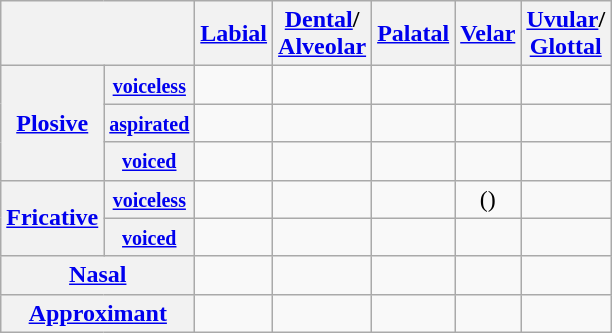<table class="wikitable" style=text-align:center>
<tr>
<th colspan="2"></th>
<th><a href='#'>Labial</a></th>
<th><a href='#'>Dental</a>/<br><a href='#'>Alveolar</a></th>
<th><a href='#'>Palatal</a></th>
<th><a href='#'>Velar</a></th>
<th><a href='#'>Uvular</a>/<br><a href='#'>Glottal</a></th>
</tr>
<tr align="center">
<th rowspan="3"><a href='#'>Plosive</a></th>
<th><small><a href='#'>voiceless</a></small></th>
<td></td>
<td></td>
<td></td>
<td></td>
<td></td>
</tr>
<tr>
<th><a href='#'><small>aspirated</small></a></th>
<td></td>
<td></td>
<td></td>
<td></td>
<td></td>
</tr>
<tr>
<th><small><a href='#'>voiced</a></small></th>
<td></td>
<td></td>
<td></td>
<td></td>
<td></td>
</tr>
<tr align="center">
<th rowspan="2"><a href='#'>Fricative</a></th>
<th><small><a href='#'>voiceless</a></small></th>
<td></td>
<td></td>
<td></td>
<td>()</td>
<td></td>
</tr>
<tr>
<th><small><a href='#'>voiced</a></small></th>
<td></td>
<td></td>
<td></td>
<td></td>
<td></td>
</tr>
<tr>
<th colspan="2"><a href='#'>Nasal</a></th>
<td></td>
<td></td>
<td></td>
<td></td>
<td></td>
</tr>
<tr align="center">
<th colspan="2"><a href='#'>Approximant</a></th>
<td></td>
<td></td>
<td></td>
<td></td>
<td></td>
</tr>
</table>
